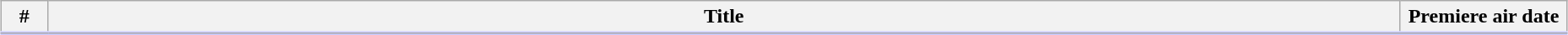<table class="plainrowheaders wikitable" style="width:98%; margin:auto; background:#FFF;">
<tr style="border-bottom: 3px solid #CCF">
<th width="30">#</th>
<th>Title</th>
<th width="125">Premiere air date</th>
</tr>
<tr>
</tr>
</table>
